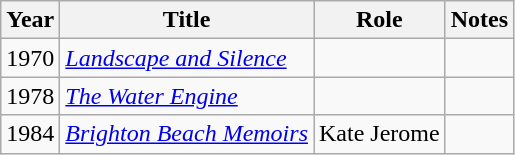<table class="wikitable sortable">
<tr>
<th>Year</th>
<th>Title</th>
<th>Role</th>
<th>Notes</th>
</tr>
<tr>
<td>1970</td>
<td><em><a href='#'>Landscape and Silence</a></em></td>
<td></td>
<td></td>
</tr>
<tr>
<td>1978</td>
<td><em><a href='#'>The Water Engine</a></em></td>
<td></td>
<td></td>
</tr>
<tr>
<td>1984</td>
<td><em><a href='#'>Brighton Beach Memoirs</a></em></td>
<td>Kate Jerome</td>
<td></td>
</tr>
</table>
